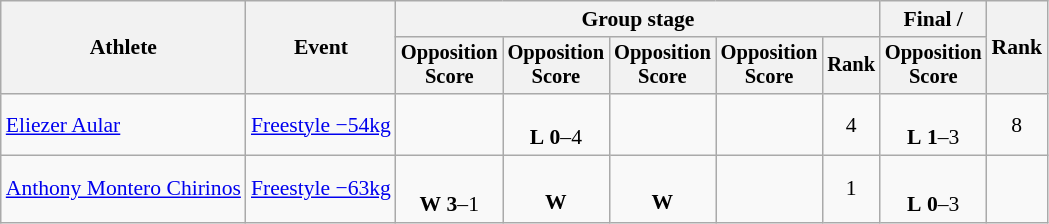<table class="wikitable" style="font-size:90%">
<tr>
<th rowspan=2>Athlete</th>
<th rowspan=2>Event</th>
<th colspan=5>Group stage</th>
<th>Final / </th>
<th rowspan=2>Rank</th>
</tr>
<tr style="font-size:95%">
<th>Opposition<br>Score</th>
<th>Opposition<br>Score</th>
<th>Opposition<br>Score</th>
<th>Opposition<br>Score</th>
<th>Rank</th>
<th>Opposition<br>Score</th>
</tr>
<tr align=center>
<td align=left><a href='#'>Eliezer Aular</a></td>
<td align=left><a href='#'>Freestyle −54kg</a></td>
<td><br></td>
<td><br><strong>L</strong> <strong>0</strong>–4</td>
<td><br></td>
<td><br></td>
<td>4 </td>
<td><br><strong>L</strong> <strong>1</strong>–3</td>
<td>8</td>
</tr>
<tr align=center>
<td align=left><a href='#'>Anthony Montero Chirinos</a></td>
<td align=left><a href='#'>Freestyle −63kg</a></td>
<td><br><strong>W</strong> <strong>3</strong>–1 <sup></sup></td>
<td><br><strong>W</strong></td>
<td><br><strong>W</strong></td>
<td></td>
<td>1 </td>
<td><br><strong>L</strong> <strong>0</strong>–3 <sup></sup></td>
<td></td>
</tr>
</table>
